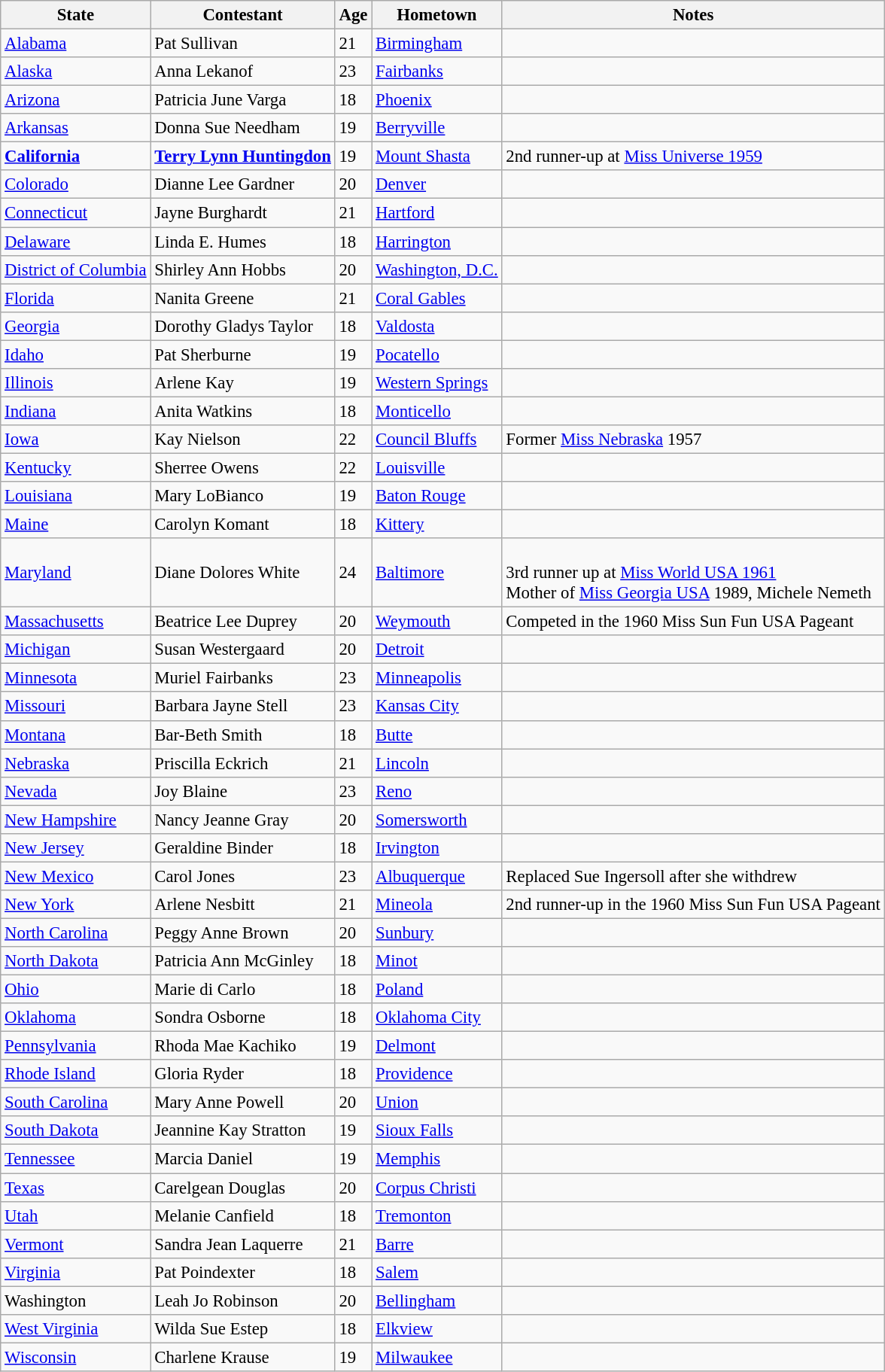<table class="wikitable sortable" style="font-size: 95%;">
<tr>
<th>State</th>
<th>Contestant</th>
<th>Age</th>
<th>Hometown</th>
<th>Notes</th>
</tr>
<tr>
<td><a href='#'>Alabama</a></td>
<td>Pat Sullivan</td>
<td>21</td>
<td><a href='#'>Birmingham</a></td>
<td></td>
</tr>
<tr>
<td><a href='#'>Alaska</a></td>
<td>Anna Lekanof</td>
<td>23</td>
<td><a href='#'>Fairbanks</a></td>
<td></td>
</tr>
<tr>
<td><a href='#'>Arizona</a></td>
<td>Patricia June Varga</td>
<td>18</td>
<td><a href='#'>Phoenix</a></td>
<td></td>
</tr>
<tr>
<td><a href='#'>Arkansas</a></td>
<td>Donna Sue Needham</td>
<td>19</td>
<td><a href='#'>Berryville</a></td>
<td></td>
</tr>
<tr>
<td><strong><a href='#'>California</a></strong></td>
<td><strong><a href='#'>Terry Lynn Huntingdon</a></strong></td>
<td>19</td>
<td><a href='#'>Mount Shasta</a></td>
<td>2nd runner-up at <a href='#'>Miss Universe 1959</a></td>
</tr>
<tr>
<td><a href='#'>Colorado</a></td>
<td>Dianne Lee Gardner</td>
<td>20</td>
<td><a href='#'>Denver</a></td>
<td></td>
</tr>
<tr>
<td><a href='#'>Connecticut</a></td>
<td>Jayne Burghardt</td>
<td>21</td>
<td><a href='#'>Hartford</a></td>
<td></td>
</tr>
<tr>
<td><a href='#'>Delaware</a></td>
<td>Linda E. Humes</td>
<td>18</td>
<td><a href='#'>Harrington</a></td>
<td></td>
</tr>
<tr>
<td><a href='#'>District of Columbia</a></td>
<td>Shirley Ann Hobbs</td>
<td>20</td>
<td><a href='#'>Washington, D.C.</a></td>
<td></td>
</tr>
<tr>
<td><a href='#'>Florida</a></td>
<td>Nanita Greene</td>
<td>21</td>
<td><a href='#'>Coral Gables</a></td>
<td></td>
</tr>
<tr>
<td><a href='#'>Georgia</a></td>
<td>Dorothy Gladys Taylor</td>
<td>18</td>
<td><a href='#'>Valdosta</a></td>
<td></td>
</tr>
<tr>
<td><a href='#'>Idaho</a></td>
<td>Pat Sherburne</td>
<td>19</td>
<td><a href='#'>Pocatello</a></td>
<td></td>
</tr>
<tr>
<td><a href='#'>Illinois</a></td>
<td>Arlene Kay</td>
<td>19</td>
<td><a href='#'>Western Springs</a></td>
<td></td>
</tr>
<tr>
<td><a href='#'>Indiana</a></td>
<td>Anita Watkins</td>
<td>18</td>
<td><a href='#'>Monticello</a></td>
<td></td>
</tr>
<tr>
<td><a href='#'>Iowa</a></td>
<td>Kay Nielson</td>
<td>22</td>
<td><a href='#'>Council Bluffs</a></td>
<td>Former <a href='#'>Miss Nebraska</a> 1957</td>
</tr>
<tr>
<td><a href='#'>Kentucky</a></td>
<td>Sherree Owens</td>
<td>22</td>
<td><a href='#'>Louisville</a></td>
<td></td>
</tr>
<tr>
<td><a href='#'>Louisiana</a></td>
<td>Mary LoBianco</td>
<td>19</td>
<td><a href='#'>Baton Rouge</a></td>
<td></td>
</tr>
<tr>
<td><a href='#'>Maine</a></td>
<td>Carolyn Komant</td>
<td>18</td>
<td><a href='#'>Kittery</a></td>
<td></td>
</tr>
<tr>
<td><a href='#'>Maryland</a></td>
<td>Diane Dolores White</td>
<td>24</td>
<td><a href='#'>Baltimore</a></td>
<td><br>3rd runner up at <a href='#'>Miss World USA 1961</a><br>Mother of <a href='#'>Miss Georgia USA</a> 1989, Michele Nemeth</td>
</tr>
<tr>
<td><a href='#'>Massachusetts</a></td>
<td>Beatrice Lee Duprey</td>
<td>20</td>
<td><a href='#'>Weymouth</a></td>
<td>Competed in the 1960 Miss Sun Fun USA Pageant</td>
</tr>
<tr>
<td><a href='#'>Michigan</a></td>
<td>Susan Westergaard</td>
<td>20</td>
<td><a href='#'>Detroit</a></td>
<td></td>
</tr>
<tr>
<td><a href='#'>Minnesota</a></td>
<td>Muriel Fairbanks</td>
<td>23</td>
<td><a href='#'>Minneapolis</a></td>
<td></td>
</tr>
<tr>
<td><a href='#'>Missouri</a></td>
<td>Barbara Jayne Stell</td>
<td>23</td>
<td><a href='#'>Kansas City</a></td>
<td></td>
</tr>
<tr>
<td><a href='#'>Montana</a></td>
<td>Bar-Beth Smith</td>
<td>18</td>
<td><a href='#'>Butte</a></td>
<td></td>
</tr>
<tr>
<td><a href='#'>Nebraska</a></td>
<td>Priscilla Eckrich</td>
<td>21</td>
<td><a href='#'>Lincoln</a></td>
<td></td>
</tr>
<tr>
<td><a href='#'>Nevada</a></td>
<td>Joy Blaine</td>
<td>23</td>
<td><a href='#'>Reno</a></td>
<td></td>
</tr>
<tr>
<td><a href='#'>New Hampshire</a></td>
<td>Nancy Jeanne Gray</td>
<td>20</td>
<td><a href='#'>Somersworth</a></td>
<td></td>
</tr>
<tr>
<td><a href='#'>New Jersey</a></td>
<td>Geraldine Binder</td>
<td>18</td>
<td><a href='#'>Irvington</a></td>
<td></td>
</tr>
<tr>
<td><a href='#'>New Mexico</a></td>
<td>Carol Jones</td>
<td>23</td>
<td><a href='#'>Albuquerque</a></td>
<td>Replaced Sue Ingersoll after she withdrew</td>
</tr>
<tr>
<td><a href='#'>New York</a></td>
<td>Arlene Nesbitt</td>
<td>21</td>
<td><a href='#'>Mineola</a></td>
<td>2nd runner-up in the 1960 Miss Sun Fun USA Pageant</td>
</tr>
<tr>
<td><a href='#'>North Carolina</a></td>
<td>Peggy Anne Brown</td>
<td>20</td>
<td><a href='#'>Sunbury</a></td>
<td></td>
</tr>
<tr>
<td><a href='#'>North Dakota</a></td>
<td>Patricia Ann McGinley</td>
<td>18</td>
<td><a href='#'>Minot</a></td>
<td></td>
</tr>
<tr>
<td><a href='#'>Ohio</a></td>
<td>Marie di Carlo</td>
<td>18</td>
<td><a href='#'>Poland</a></td>
<td></td>
</tr>
<tr>
<td><a href='#'>Oklahoma</a></td>
<td>Sondra Osborne</td>
<td>18</td>
<td><a href='#'>Oklahoma City</a></td>
<td></td>
</tr>
<tr>
<td><a href='#'>Pennsylvania</a></td>
<td>Rhoda Mae Kachiko</td>
<td>19</td>
<td><a href='#'>Delmont</a></td>
<td></td>
</tr>
<tr>
<td><a href='#'>Rhode Island</a></td>
<td>Gloria Ryder</td>
<td>18</td>
<td><a href='#'>Providence</a></td>
<td></td>
</tr>
<tr>
<td><a href='#'>South Carolina</a></td>
<td>Mary Anne Powell</td>
<td>20</td>
<td><a href='#'>Union</a></td>
<td></td>
</tr>
<tr>
<td><a href='#'>South Dakota</a></td>
<td>Jeannine Kay Stratton</td>
<td>19</td>
<td><a href='#'>Sioux Falls</a></td>
<td></td>
</tr>
<tr>
<td><a href='#'>Tennessee</a></td>
<td>Marcia Daniel</td>
<td>19</td>
<td><a href='#'>Memphis</a></td>
<td></td>
</tr>
<tr>
<td><a href='#'>Texas</a></td>
<td>Carelgean Douglas</td>
<td>20</td>
<td><a href='#'>Corpus Christi</a></td>
<td></td>
</tr>
<tr>
<td><a href='#'>Utah</a></td>
<td>Melanie Canfield</td>
<td>18</td>
<td><a href='#'>Tremonton</a></td>
<td></td>
</tr>
<tr>
<td><a href='#'>Vermont</a></td>
<td>Sandra Jean Laquerre</td>
<td>21</td>
<td><a href='#'>Barre</a></td>
<td></td>
</tr>
<tr>
<td><a href='#'>Virginia</a></td>
<td>Pat Poindexter</td>
<td>18</td>
<td><a href='#'>Salem</a></td>
<td></td>
</tr>
<tr>
<td>Washington</td>
<td>Leah Jo Robinson</td>
<td>20</td>
<td><a href='#'>Bellingham</a></td>
<td></td>
</tr>
<tr>
<td><a href='#'>West Virginia</a></td>
<td>Wilda Sue Estep</td>
<td>18</td>
<td><a href='#'>Elkview</a></td>
<td></td>
</tr>
<tr>
<td><a href='#'>Wisconsin</a></td>
<td>Charlene Krause</td>
<td>19</td>
<td><a href='#'>Milwaukee</a></td>
<td></td>
</tr>
</table>
